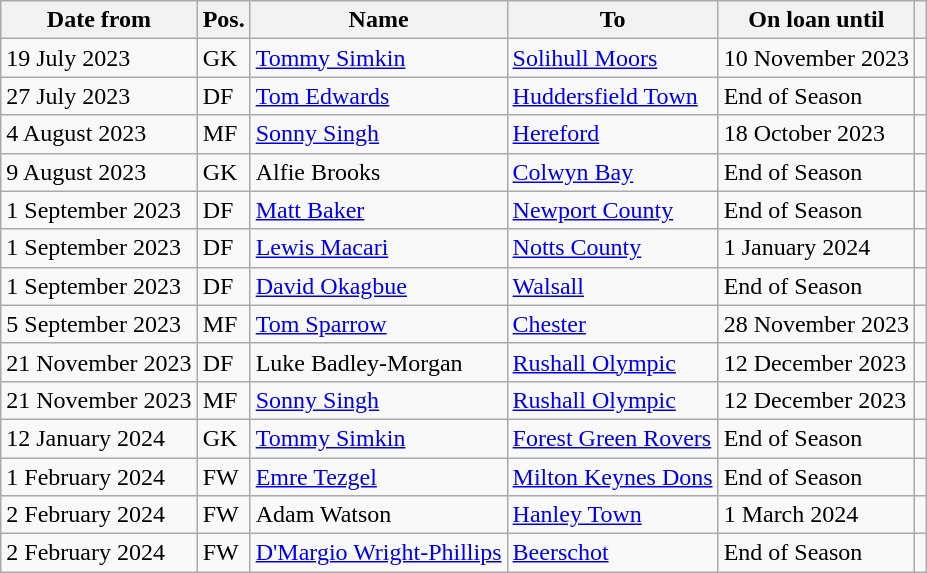<table class="wikitable">
<tr>
<th>Date from</th>
<th>Pos.</th>
<th>Name</th>
<th>To</th>
<th>On loan until</th>
<th></th>
</tr>
<tr>
<td>19 July 2023</td>
<td>GK</td>
<td> <a href='#'>Tommy Simkin</a></td>
<td> <a href='#'>Solihull Moors</a></td>
<td>10 November 2023</td>
<td></td>
</tr>
<tr>
<td>27 July 2023</td>
<td>DF</td>
<td> <a href='#'>Tom Edwards</a></td>
<td> <a href='#'>Huddersfield Town</a></td>
<td>End of Season</td>
<td></td>
</tr>
<tr>
<td>4 August 2023</td>
<td>MF</td>
<td> <a href='#'>Sonny Singh</a></td>
<td> <a href='#'>Hereford</a></td>
<td>18 October 2023</td>
<td></td>
</tr>
<tr>
<td>9 August 2023</td>
<td>GK</td>
<td> Alfie Brooks</td>
<td> <a href='#'>Colwyn Bay</a></td>
<td>End of Season</td>
<td></td>
</tr>
<tr>
<td>1 September 2023</td>
<td>DF</td>
<td> <a href='#'>Matt Baker</a></td>
<td> <a href='#'>Newport County</a></td>
<td>End of Season</td>
<td></td>
</tr>
<tr>
<td>1 September 2023</td>
<td>DF</td>
<td> <a href='#'>Lewis Macari</a></td>
<td> <a href='#'>Notts County</a></td>
<td>1 January 2024</td>
<td></td>
</tr>
<tr>
<td>1 September 2023</td>
<td>DF</td>
<td> <a href='#'>David Okagbue</a></td>
<td> <a href='#'>Walsall</a></td>
<td>End of Season</td>
<td></td>
</tr>
<tr>
<td>5 September 2023</td>
<td>MF</td>
<td> <a href='#'>Tom Sparrow</a></td>
<td> <a href='#'>Chester</a></td>
<td>28 November 2023</td>
<td></td>
</tr>
<tr>
<td>21 November 2023</td>
<td>DF</td>
<td> Luke Badley-Morgan</td>
<td> <a href='#'>Rushall Olympic</a></td>
<td>12 December 2023</td>
<td></td>
</tr>
<tr>
<td>21 November 2023</td>
<td>MF</td>
<td> <a href='#'>Sonny Singh</a></td>
<td> <a href='#'>Rushall Olympic</a></td>
<td>12 December 2023</td>
<td></td>
</tr>
<tr>
<td>12 January 2024</td>
<td>GK</td>
<td> <a href='#'>Tommy Simkin</a></td>
<td> <a href='#'>Forest Green Rovers</a></td>
<td>End of Season</td>
<td></td>
</tr>
<tr>
<td>1 February 2024</td>
<td>FW</td>
<td> <a href='#'>Emre Tezgel</a></td>
<td> <a href='#'>Milton Keynes Dons</a></td>
<td>End of Season</td>
<td></td>
</tr>
<tr>
<td>2 February 2024</td>
<td>FW</td>
<td> Adam Watson</td>
<td> <a href='#'>Hanley Town</a></td>
<td>1 March 2024</td>
<td></td>
</tr>
<tr>
<td>2 February 2024</td>
<td>FW</td>
<td> <a href='#'>D'Margio Wright-Phillips</a></td>
<td> <a href='#'>Beerschot</a></td>
<td>End of Season</td>
<td></td>
</tr>
</table>
